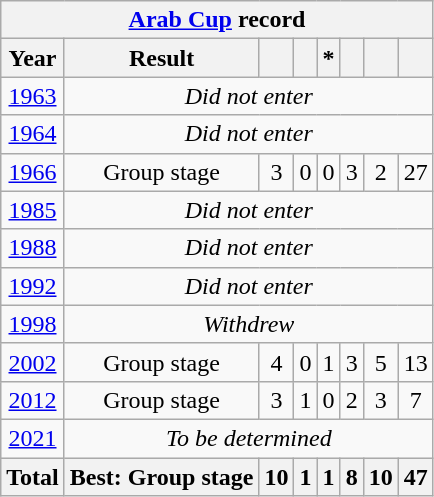<table class="wikitable" style="text-align: center;">
<tr>
<th colspan=8><a href='#'>Arab Cup</a> record</th>
</tr>
<tr>
<th>Year</th>
<th>Result</th>
<th></th>
<th></th>
<th>*</th>
<th></th>
<th></th>
<th></th>
</tr>
<tr>
<td> <a href='#'>1963</a></td>
<td colspan=7><em>Did not enter</em></td>
</tr>
<tr>
<td> <a href='#'>1964</a></td>
<td colspan=7><em>Did not enter</em></td>
</tr>
<tr>
<td> <a href='#'>1966</a></td>
<td>Group stage</td>
<td>3</td>
<td>0</td>
<td>0</td>
<td>3</td>
<td>2</td>
<td>27</td>
</tr>
<tr>
<td> <a href='#'>1985</a></td>
<td colspan=7><em>Did not enter</em></td>
</tr>
<tr>
<td> <a href='#'>1988</a></td>
<td colspan=7><em>Did not enter</em></td>
</tr>
<tr>
<td> <a href='#'>1992</a></td>
<td colspan=7><em>Did not enter</em></td>
</tr>
<tr>
<td> <a href='#'>1998</a></td>
<td colspan=7><em>Withdrew</em></td>
</tr>
<tr>
<td> <a href='#'>2002</a></td>
<td>Group stage</td>
<td>4</td>
<td>0</td>
<td>1</td>
<td>3</td>
<td>5</td>
<td>13</td>
</tr>
<tr>
<td> <a href='#'>2012</a></td>
<td>Group stage</td>
<td>3</td>
<td>1</td>
<td>0</td>
<td>2</td>
<td>3</td>
<td>7</td>
</tr>
<tr>
<td> <a href='#'>2021</a></td>
<td colspan=7><em>To be determined</em></td>
</tr>
<tr>
<th><strong>Total</strong></th>
<th><strong>Best: Group stage</strong></th>
<th><strong>10</strong></th>
<th><strong>1</strong></th>
<th><strong>1</strong></th>
<th><strong>8</strong></th>
<th><strong>10</strong></th>
<th><strong>47</strong></th>
</tr>
</table>
